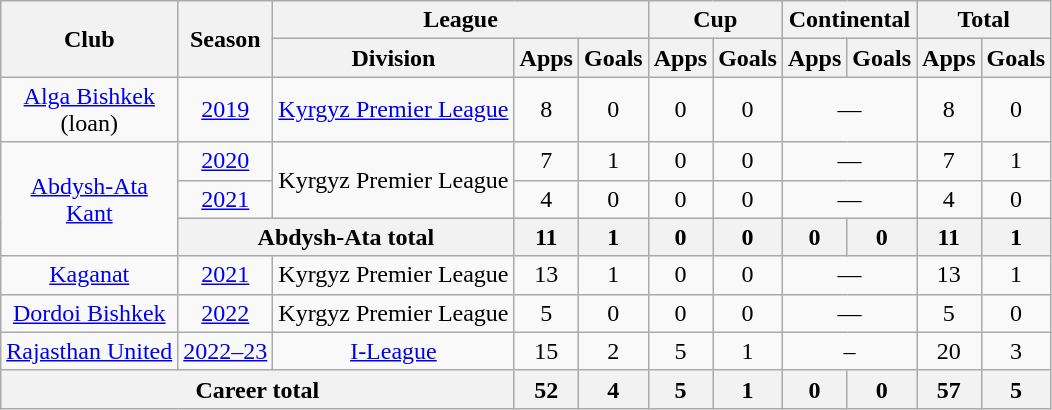<table class="wikitable" style="text-align:center">
<tr>
<th rowspan="2">Club</th>
<th rowspan="2">Season</th>
<th colspan="3">League</th>
<th colspan="2">Cup</th>
<th colspan="2">Continental</th>
<th colspan="2">Total</th>
</tr>
<tr>
<th>Division</th>
<th>Apps</th>
<th>Goals</th>
<th>Apps</th>
<th>Goals</th>
<th>Apps</th>
<th>Goals</th>
<th>Apps</th>
<th>Goals</th>
</tr>
<tr>
<td><a href='#'>Alga Bishkek</a> <br>(loan)</td>
<td><a href='#'>2019</a></td>
<td><a href='#'>Kyrgyz Premier League</a></td>
<td>8</td>
<td>0</td>
<td>0</td>
<td>0</td>
<td colspan="2">—</td>
<td>8</td>
<td>0</td>
</tr>
<tr>
<td rowspan="3"><a href='#'>Abdysh-Ata <br>Kant</a></td>
<td><a href='#'>2020</a></td>
<td rowspan="2">Kyrgyz Premier League</td>
<td>7</td>
<td>1</td>
<td>0</td>
<td>0</td>
<td colspan="2">—</td>
<td>7</td>
<td>1</td>
</tr>
<tr>
<td><a href='#'>2021</a></td>
<td>4</td>
<td>0</td>
<td>0</td>
<td>0</td>
<td colspan="2">—</td>
<td>4</td>
<td>0</td>
</tr>
<tr>
<th colspan="2">Abdysh-Ata total</th>
<th>11</th>
<th>1</th>
<th>0</th>
<th>0</th>
<th>0</th>
<th>0</th>
<th>11</th>
<th>1</th>
</tr>
<tr>
<td><a href='#'>Kaganat</a></td>
<td><a href='#'>2021</a></td>
<td>Kyrgyz Premier League</td>
<td>13</td>
<td>1</td>
<td>0</td>
<td>0</td>
<td colspan="2">—</td>
<td>13</td>
<td>1</td>
</tr>
<tr>
<td><a href='#'>Dordoi Bishkek</a></td>
<td><a href='#'>2022</a></td>
<td>Kyrgyz Premier League</td>
<td>5</td>
<td>0</td>
<td>0</td>
<td>0</td>
<td colspan="2">—</td>
<td>5</td>
<td>0</td>
</tr>
<tr>
<td><a href='#'>Rajasthan United</a></td>
<td><a href='#'>2022–23</a></td>
<td><a href='#'>I-League</a></td>
<td>15</td>
<td>2</td>
<td>5</td>
<td>1</td>
<td colspan="2">–</td>
<td>20</td>
<td>3</td>
</tr>
<tr>
<th colspan="3">Career total</th>
<th>52</th>
<th>4</th>
<th>5</th>
<th>1</th>
<th>0</th>
<th>0</th>
<th>57</th>
<th>5</th>
</tr>
</table>
